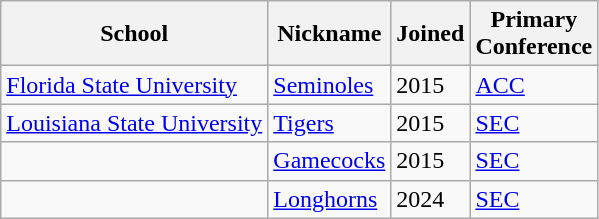<table class="wikitable sortable">
<tr>
<th>School</th>
<th>Nickname</th>
<th>Joined</th>
<th>Primary<br>Conference</th>
</tr>
<tr>
<td><a href='#'>Florida State University</a></td>
<td><a href='#'>Seminoles</a></td>
<td>2015</td>
<td><a href='#'>ACC</a></td>
</tr>
<tr>
<td><a href='#'>Louisiana State University</a></td>
<td><a href='#'>Tigers</a></td>
<td>2015</td>
<td><a href='#'>SEC</a></td>
</tr>
<tr>
<td></td>
<td><a href='#'>Gamecocks</a></td>
<td>2015</td>
<td><a href='#'>SEC</a></td>
</tr>
<tr>
<td></td>
<td><a href='#'>Longhorns</a></td>
<td>2024</td>
<td><a href='#'>SEC</a></td>
</tr>
</table>
